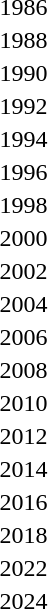<table>
<tr>
<td>1986</td>
<td></td>
<td></td>
<td></td>
</tr>
<tr>
<td>1988</td>
<td></td>
<td><br></td>
<td></td>
</tr>
<tr>
<td>1990</td>
<td></td>
<td></td>
<td></td>
</tr>
<tr>
<td>1992</td>
<td></td>
<td></td>
<td></td>
</tr>
<tr>
<td>1994</td>
<td></td>
<td><br></td>
<td></td>
</tr>
<tr>
<td>1996</td>
<td></td>
<td></td>
<td></td>
</tr>
<tr>
<td>1998</td>
<td></td>
<td><br></td>
<td></td>
</tr>
<tr>
<td>2000</td>
<td></td>
<td></td>
<td></td>
</tr>
<tr>
<td>2002</td>
<td></td>
<td></td>
<td></td>
</tr>
<tr>
<td>2004</td>
<td></td>
<td></td>
<td></td>
</tr>
<tr>
<td>2006</td>
<td></td>
<td></td>
<td></td>
</tr>
<tr>
<td>2008</td>
<td></td>
<td></td>
<td></td>
</tr>
<tr>
<td>2010</td>
<td></td>
<td></td>
<td></td>
</tr>
<tr>
<td>2012</td>
<td></td>
<td></td>
<td></td>
</tr>
<tr>
<td>2014</td>
<td></td>
<td></td>
<td><br></td>
</tr>
<tr>
<td>2016</td>
<td></td>
<td></td>
<td></td>
</tr>
<tr>
<td>2018</td>
<td></td>
<td></td>
<td></td>
</tr>
<tr>
<td>2022</td>
<td></td>
<td></td>
<td></td>
</tr>
<tr>
<td>2024</td>
<td></td>
<td></td>
<td><br></td>
</tr>
</table>
